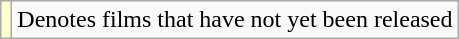<table class="wikitable">
<tr>
<td style="background:#FFFFCC;"></td>
<td>Denotes films that have not yet been released</td>
</tr>
</table>
